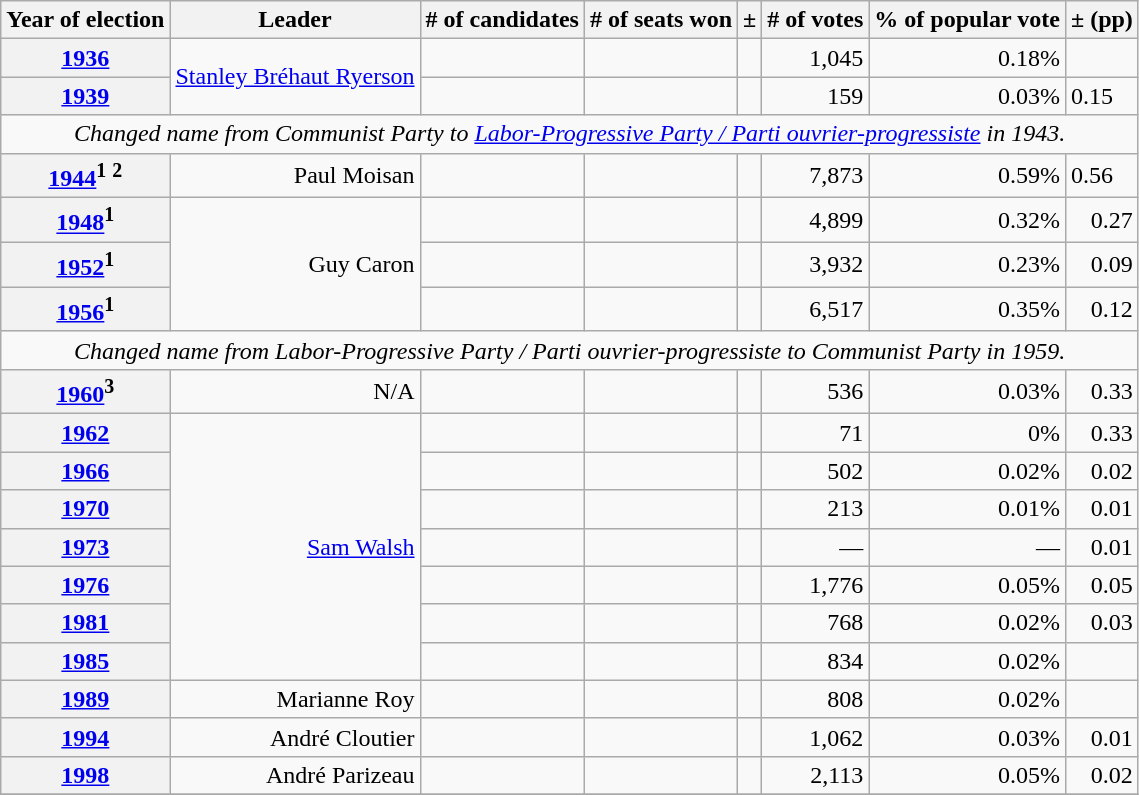<table class="wikitable">
<tr>
<th>Year of election</th>
<th>Leader</th>
<th># of candidates</th>
<th># of seats won</th>
<th>±</th>
<th># of votes</th>
<th>% of popular vote</th>
<th>± (pp)</th>
</tr>
<tr>
<th><a href='#'>1936</a></th>
<td rowspan="2" align="right"><a href='#'>Stanley Bréhaut Ryerson</a></td>
<td><small> </small></td>
<td><small> </small></td>
<td></td>
<td align=right>1,045</td>
<td align=right>0.18%</td>
<td></td>
</tr>
<tr>
<th><a href='#'>1939</a></th>
<td><small> </small></td>
<td><small> </small></td>
<td></td>
<td align=right>159</td>
<td align=right>0.03%</td>
<td>0.15</td>
</tr>
<tr>
<td colspan="9" align="center"><em>Changed name from Communist Party to <a href='#'>Labor-Progressive Party / Parti ouvrier-progressiste</a> in 1943.</em></td>
</tr>
<tr>
<th><a href='#'>1944</a><sup>1</sup> <sup>2</sup></th>
<td align="right">Paul Moisan</td>
<td><small> </small></td>
<td><small> </small></td>
<td></td>
<td align=right>7,873</td>
<td align=right>0.59%</td>
<td>0.56</td>
</tr>
<tr>
<th><a href='#'>1948</a><sup>1</sup></th>
<td rowspan="3" align="right">Guy Caron</td>
<td><small> </small></td>
<td><small> </small></td>
<td></td>
<td align=right>4,899</td>
<td align=right>0.32%</td>
<td align=right>0.27</td>
</tr>
<tr>
<th><a href='#'>1952</a><sup>1</sup></th>
<td><small> </small></td>
<td><small> </small></td>
<td></td>
<td align=right>3,932</td>
<td align=right>0.23%</td>
<td align=right>0.09</td>
</tr>
<tr>
<th><a href='#'>1956</a><sup>1</sup></th>
<td><small> </small></td>
<td><small> </small></td>
<td></td>
<td align=right>6,517</td>
<td align=right>0.35%</td>
<td align=right>0.12</td>
</tr>
<tr>
<td colspan="9" align="center"><em>Changed name from Labor-Progressive Party / Parti ouvrier-progressiste to Communist Party in 1959.</em></td>
</tr>
<tr>
<th><a href='#'>1960</a><sup>3</sup></th>
<td align="right">N/A</td>
<td><small> </small></td>
<td><small> </small></td>
<td></td>
<td align=right>536</td>
<td align=right>0.03%</td>
<td align=right>0.33</td>
</tr>
<tr>
<th><a href='#'>1962</a></th>
<td rowspan="7" align="right"><a href='#'>Sam Walsh</a></td>
<td><small> </small></td>
<td><small> </small></td>
<td></td>
<td align=right>71</td>
<td align=right>0%</td>
<td align=right>0.33</td>
</tr>
<tr>
<th><a href='#'>1966</a></th>
<td><small> </small></td>
<td><small> </small></td>
<td></td>
<td align=right>502</td>
<td align=right>0.02%</td>
<td align=right>0.02</td>
</tr>
<tr>
<th><a href='#'>1970</a></th>
<td><small> </small></td>
<td><small> </small></td>
<td></td>
<td align=right>213</td>
<td align=right>0.01%</td>
<td align=right>0.01</td>
</tr>
<tr>
<th><a href='#'>1973</a></th>
<td><small> </small></td>
<td><small> </small></td>
<td></td>
<td align=right>—</td>
<td align=right>—</td>
<td align=right>0.01</td>
</tr>
<tr>
<th><a href='#'>1976</a></th>
<td><small> </small></td>
<td><small> </small></td>
<td></td>
<td align=right>1,776</td>
<td align=right>0.05%</td>
<td align=right>0.05</td>
</tr>
<tr>
<th><a href='#'>1981</a></th>
<td><small> </small></td>
<td><small> </small></td>
<td></td>
<td align=right>768</td>
<td align=right>0.02%</td>
<td align=right>0.03</td>
</tr>
<tr>
<th><a href='#'>1985</a></th>
<td><small> </small></td>
<td><small> </small></td>
<td></td>
<td align=right>834</td>
<td align=right>0.02%</td>
<td align=right></td>
</tr>
<tr>
<th><a href='#'>1989</a></th>
<td align="right">Marianne Roy</td>
<td><small> </small></td>
<td><small> </small></td>
<td></td>
<td align=right>808</td>
<td align=right>0.02%</td>
<td align=right></td>
</tr>
<tr>
<th><a href='#'>1994</a></th>
<td align="right">André Cloutier</td>
<td><small> </small></td>
<td><small> </small></td>
<td></td>
<td align=right>1,062</td>
<td align=right>0.03%</td>
<td align=right>0.01</td>
</tr>
<tr>
<th><a href='#'>1998</a></th>
<td align="right">André Parizeau</td>
<td><small> </small></td>
<td><small> </small></td>
<td></td>
<td align=right>2,113</td>
<td align=right>0.05%</td>
<td align=right>0.02</td>
</tr>
<tr>
</tr>
</table>
